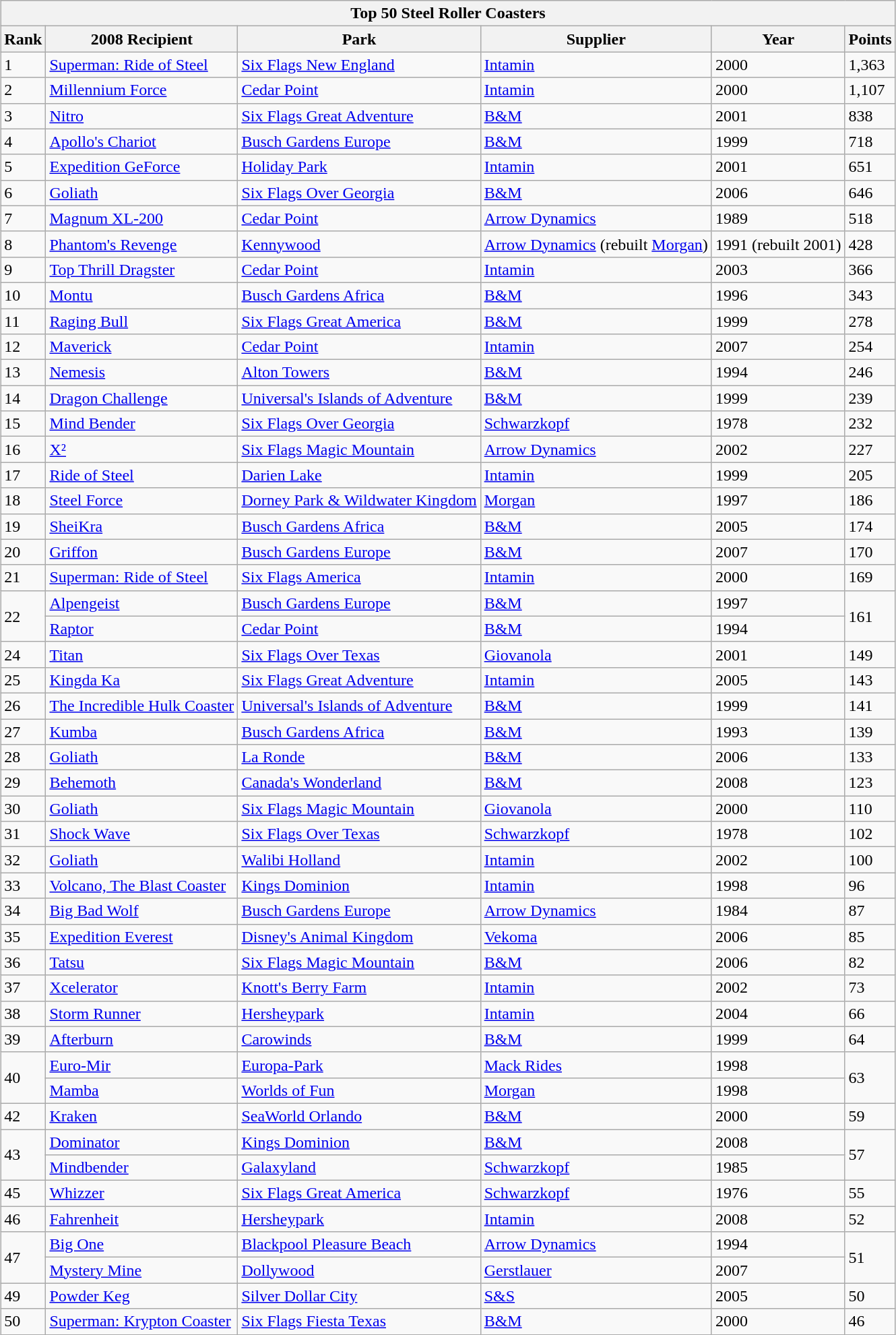<table class="wikitable" style="margin:1em auto;">
<tr>
<th colspan="500"><strong>Top 50 Steel Roller Coasters</strong></th>
</tr>
<tr>
<th>Rank</th>
<th>2008 Recipient</th>
<th>Park</th>
<th>Supplier</th>
<th>Year</th>
<th>Points</th>
</tr>
<tr>
<td>1</td>
<td><a href='#'>Superman: Ride of Steel</a></td>
<td><a href='#'>Six Flags New England</a></td>
<td><a href='#'>Intamin</a></td>
<td>2000</td>
<td>1,363</td>
</tr>
<tr>
<td>2</td>
<td><a href='#'>Millennium Force</a></td>
<td><a href='#'>Cedar Point</a></td>
<td><a href='#'>Intamin</a></td>
<td>2000</td>
<td>1,107</td>
</tr>
<tr>
<td>3</td>
<td><a href='#'>Nitro</a></td>
<td><a href='#'>Six Flags Great Adventure</a></td>
<td><a href='#'>B&M</a></td>
<td>2001</td>
<td>838</td>
</tr>
<tr>
<td>4</td>
<td><a href='#'>Apollo's Chariot</a></td>
<td><a href='#'>Busch Gardens Europe</a></td>
<td><a href='#'>B&M</a></td>
<td>1999</td>
<td>718</td>
</tr>
<tr>
<td>5</td>
<td><a href='#'>Expedition GeForce</a></td>
<td><a href='#'>Holiday Park</a></td>
<td><a href='#'>Intamin</a></td>
<td>2001</td>
<td>651</td>
</tr>
<tr>
<td>6</td>
<td><a href='#'>Goliath</a></td>
<td><a href='#'>Six Flags Over Georgia</a></td>
<td><a href='#'>B&M</a></td>
<td>2006</td>
<td>646</td>
</tr>
<tr>
<td>7</td>
<td><a href='#'>Magnum XL-200</a></td>
<td><a href='#'>Cedar Point</a></td>
<td><a href='#'>Arrow Dynamics</a></td>
<td>1989</td>
<td>518</td>
</tr>
<tr>
<td>8</td>
<td><a href='#'>Phantom's Revenge</a></td>
<td><a href='#'>Kennywood</a></td>
<td><a href='#'>Arrow Dynamics</a> (rebuilt <a href='#'>Morgan</a>)</td>
<td>1991 (rebuilt 2001)</td>
<td>428</td>
</tr>
<tr>
<td>9</td>
<td><a href='#'>Top Thrill Dragster</a></td>
<td><a href='#'>Cedar Point</a></td>
<td><a href='#'>Intamin</a></td>
<td>2003</td>
<td>366</td>
</tr>
<tr>
<td>10</td>
<td><a href='#'>Montu</a></td>
<td><a href='#'>Busch Gardens Africa</a></td>
<td><a href='#'>B&M</a></td>
<td>1996</td>
<td>343</td>
</tr>
<tr>
<td>11</td>
<td><a href='#'>Raging Bull</a></td>
<td><a href='#'>Six Flags Great America</a></td>
<td><a href='#'>B&M</a></td>
<td>1999</td>
<td>278</td>
</tr>
<tr>
<td>12</td>
<td><a href='#'>Maverick</a></td>
<td><a href='#'>Cedar Point</a></td>
<td><a href='#'>Intamin</a></td>
<td>2007</td>
<td>254</td>
</tr>
<tr>
<td>13</td>
<td><a href='#'>Nemesis</a></td>
<td><a href='#'>Alton Towers</a></td>
<td><a href='#'>B&M</a></td>
<td>1994</td>
<td>246</td>
</tr>
<tr>
<td>14</td>
<td><a href='#'>Dragon Challenge</a></td>
<td><a href='#'>Universal's Islands of Adventure</a></td>
<td><a href='#'>B&M</a></td>
<td>1999</td>
<td>239</td>
</tr>
<tr>
<td>15</td>
<td><a href='#'>Mind Bender</a></td>
<td><a href='#'>Six Flags Over Georgia</a></td>
<td><a href='#'>Schwarzkopf</a></td>
<td>1978</td>
<td>232</td>
</tr>
<tr>
<td>16</td>
<td><a href='#'>X²</a></td>
<td><a href='#'>Six Flags Magic Mountain</a></td>
<td><a href='#'>Arrow Dynamics</a></td>
<td>2002</td>
<td>227</td>
</tr>
<tr>
<td>17</td>
<td><a href='#'>Ride of Steel</a></td>
<td><a href='#'>Darien Lake</a></td>
<td><a href='#'>Intamin</a></td>
<td>1999</td>
<td>205</td>
</tr>
<tr>
<td>18</td>
<td><a href='#'>Steel Force</a></td>
<td><a href='#'>Dorney Park & Wildwater Kingdom</a></td>
<td><a href='#'>Morgan</a></td>
<td>1997</td>
<td>186</td>
</tr>
<tr>
<td>19</td>
<td><a href='#'>SheiKra</a></td>
<td><a href='#'>Busch Gardens Africa</a></td>
<td><a href='#'>B&M</a></td>
<td>2005</td>
<td>174</td>
</tr>
<tr>
<td>20</td>
<td><a href='#'>Griffon</a></td>
<td><a href='#'>Busch Gardens Europe</a></td>
<td><a href='#'>B&M</a></td>
<td>2007</td>
<td>170</td>
</tr>
<tr>
<td>21</td>
<td><a href='#'>Superman: Ride of Steel</a></td>
<td><a href='#'>Six Flags America</a></td>
<td><a href='#'>Intamin</a></td>
<td>2000</td>
<td>169</td>
</tr>
<tr>
<td rowspan="2">22</td>
<td><a href='#'>Alpengeist</a></td>
<td><a href='#'>Busch Gardens Europe</a></td>
<td><a href='#'>B&M</a></td>
<td>1997</td>
<td rowspan="2">161</td>
</tr>
<tr>
<td><a href='#'>Raptor</a></td>
<td><a href='#'>Cedar Point</a></td>
<td><a href='#'>B&M</a></td>
<td>1994</td>
</tr>
<tr>
<td>24</td>
<td><a href='#'>Titan</a></td>
<td><a href='#'>Six Flags Over Texas</a></td>
<td><a href='#'>Giovanola</a></td>
<td>2001</td>
<td>149</td>
</tr>
<tr>
<td>25</td>
<td><a href='#'>Kingda Ka</a></td>
<td><a href='#'>Six Flags Great Adventure</a></td>
<td><a href='#'>Intamin</a></td>
<td>2005</td>
<td>143</td>
</tr>
<tr>
<td>26</td>
<td><a href='#'>The Incredible Hulk Coaster</a></td>
<td><a href='#'>Universal's Islands of Adventure</a></td>
<td><a href='#'>B&M</a></td>
<td>1999</td>
<td>141</td>
</tr>
<tr>
<td>27</td>
<td><a href='#'>Kumba</a></td>
<td><a href='#'>Busch Gardens Africa</a></td>
<td><a href='#'>B&M</a></td>
<td>1993</td>
<td>139</td>
</tr>
<tr>
<td>28</td>
<td><a href='#'>Goliath</a></td>
<td><a href='#'>La Ronde</a></td>
<td><a href='#'>B&M</a></td>
<td>2006</td>
<td>133</td>
</tr>
<tr>
<td>29</td>
<td><a href='#'>Behemoth</a></td>
<td><a href='#'>Canada's Wonderland</a></td>
<td><a href='#'>B&M</a></td>
<td>2008</td>
<td>123</td>
</tr>
<tr>
<td>30</td>
<td><a href='#'>Goliath</a></td>
<td><a href='#'>Six Flags Magic Mountain</a></td>
<td><a href='#'>Giovanola</a></td>
<td>2000</td>
<td>110</td>
</tr>
<tr>
<td>31</td>
<td><a href='#'>Shock Wave</a></td>
<td><a href='#'>Six Flags Over Texas</a></td>
<td><a href='#'>Schwarzkopf</a></td>
<td>1978</td>
<td>102</td>
</tr>
<tr>
<td>32</td>
<td><a href='#'>Goliath</a></td>
<td><a href='#'>Walibi Holland</a></td>
<td><a href='#'>Intamin</a></td>
<td>2002</td>
<td>100</td>
</tr>
<tr>
<td>33</td>
<td><a href='#'>Volcano, The Blast Coaster</a></td>
<td><a href='#'>Kings Dominion</a></td>
<td><a href='#'>Intamin</a></td>
<td>1998</td>
<td>96</td>
</tr>
<tr>
<td>34</td>
<td><a href='#'>Big Bad Wolf</a></td>
<td><a href='#'>Busch Gardens Europe</a></td>
<td><a href='#'>Arrow Dynamics</a></td>
<td>1984</td>
<td>87</td>
</tr>
<tr>
<td>35</td>
<td><a href='#'>Expedition Everest</a></td>
<td><a href='#'>Disney's Animal Kingdom</a></td>
<td><a href='#'>Vekoma</a></td>
<td>2006</td>
<td>85</td>
</tr>
<tr>
<td>36</td>
<td><a href='#'>Tatsu</a></td>
<td><a href='#'>Six Flags Magic Mountain</a></td>
<td><a href='#'>B&M</a></td>
<td>2006</td>
<td>82</td>
</tr>
<tr>
<td>37</td>
<td><a href='#'>Xcelerator</a></td>
<td><a href='#'>Knott's Berry Farm</a></td>
<td><a href='#'>Intamin</a></td>
<td>2002</td>
<td>73</td>
</tr>
<tr>
<td>38</td>
<td><a href='#'>Storm Runner</a></td>
<td><a href='#'>Hersheypark</a></td>
<td><a href='#'>Intamin</a></td>
<td>2004</td>
<td>66</td>
</tr>
<tr>
<td>39</td>
<td><a href='#'>Afterburn</a></td>
<td><a href='#'>Carowinds</a></td>
<td><a href='#'>B&M</a></td>
<td>1999</td>
<td>64</td>
</tr>
<tr>
<td rowspan="2">40</td>
<td><a href='#'>Euro-Mir</a></td>
<td><a href='#'>Europa-Park</a></td>
<td><a href='#'>Mack Rides</a></td>
<td>1998</td>
<td rowspan="2">63</td>
</tr>
<tr>
<td><a href='#'>Mamba</a></td>
<td><a href='#'>Worlds of Fun</a></td>
<td><a href='#'>Morgan</a></td>
<td>1998</td>
</tr>
<tr>
<td>42</td>
<td><a href='#'>Kraken</a></td>
<td><a href='#'>SeaWorld Orlando</a></td>
<td><a href='#'>B&M</a></td>
<td>2000</td>
<td>59</td>
</tr>
<tr>
<td rowspan="2">43</td>
<td><a href='#'>Dominator</a></td>
<td><a href='#'>Kings Dominion</a></td>
<td><a href='#'>B&M</a></td>
<td>2008</td>
<td rowspan="2">57</td>
</tr>
<tr>
<td><a href='#'>Mindbender</a></td>
<td><a href='#'>Galaxyland</a></td>
<td><a href='#'>Schwarzkopf</a></td>
<td>1985</td>
</tr>
<tr>
<td>45</td>
<td><a href='#'>Whizzer</a></td>
<td><a href='#'>Six Flags Great America</a></td>
<td><a href='#'>Schwarzkopf</a></td>
<td>1976</td>
<td>55</td>
</tr>
<tr>
<td>46</td>
<td><a href='#'>Fahrenheit</a></td>
<td><a href='#'>Hersheypark</a></td>
<td><a href='#'>Intamin</a></td>
<td>2008</td>
<td>52</td>
</tr>
<tr>
<td rowspan="2">47</td>
<td><a href='#'>Big One</a></td>
<td><a href='#'>Blackpool Pleasure Beach</a></td>
<td><a href='#'>Arrow Dynamics</a></td>
<td>1994</td>
<td rowspan="2">51</td>
</tr>
<tr>
<td><a href='#'>Mystery Mine</a></td>
<td><a href='#'>Dollywood</a></td>
<td><a href='#'>Gerstlauer</a></td>
<td>2007</td>
</tr>
<tr>
<td>49</td>
<td><a href='#'>Powder Keg</a></td>
<td><a href='#'>Silver Dollar City</a></td>
<td><a href='#'>S&S</a></td>
<td>2005</td>
<td>50</td>
</tr>
<tr>
<td>50</td>
<td><a href='#'>Superman: Krypton Coaster</a></td>
<td><a href='#'>Six Flags Fiesta Texas</a></td>
<td><a href='#'>B&M</a></td>
<td>2000</td>
<td>46</td>
</tr>
</table>
